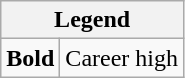<table class="wikitable">
<tr>
<th colspan="2">Legend</th>
</tr>
<tr>
<td><strong>Bold</strong></td>
<td>Career high</td>
</tr>
</table>
